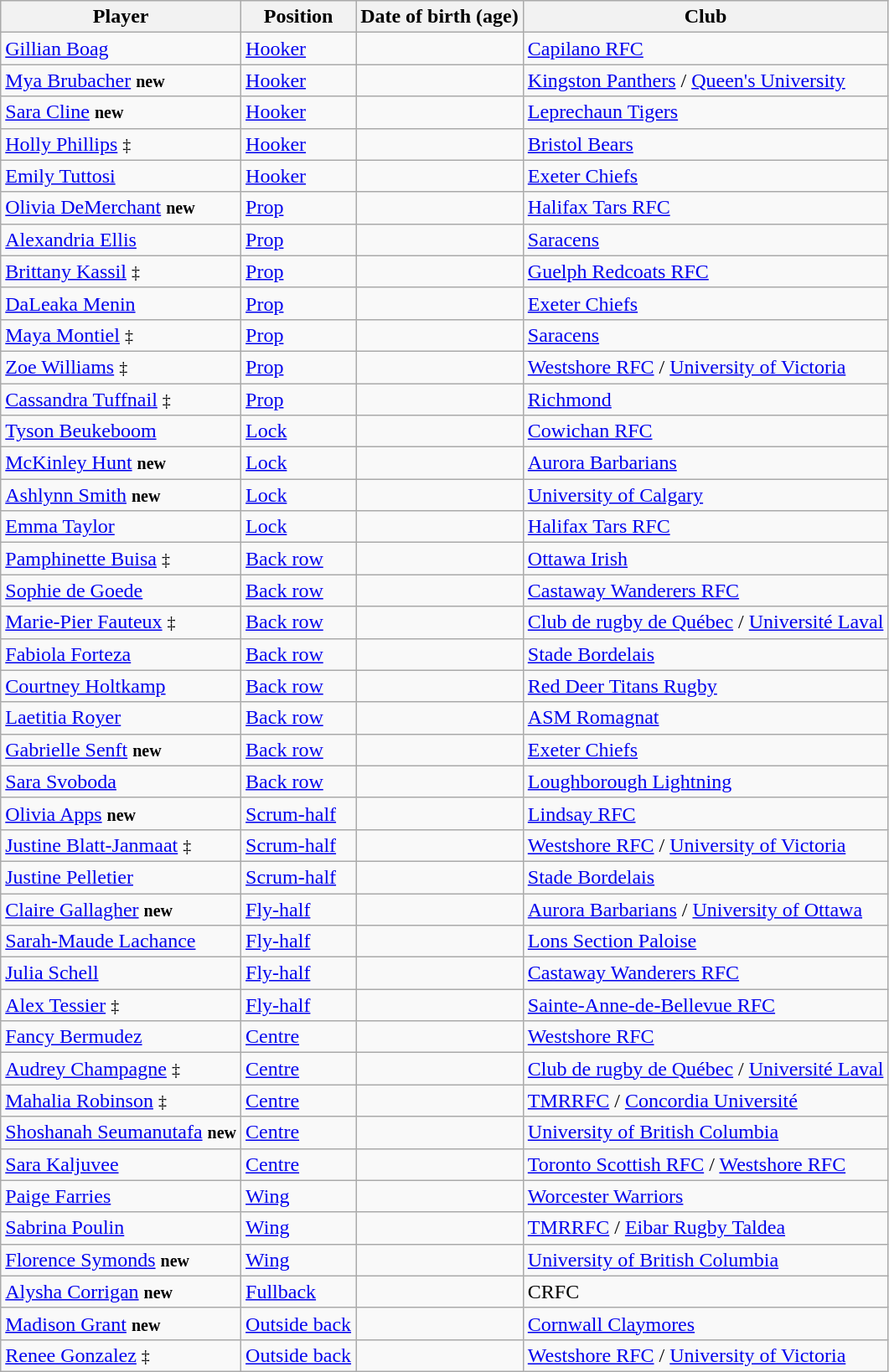<table class="wikitable sortable">
<tr>
<th>Player</th>
<th>Position</th>
<th>Date of birth (age)</th>
<th>Club</th>
</tr>
<tr>
<td><a href='#'>Gillian Boag</a></td>
<td><a href='#'>Hooker</a></td>
<td></td>
<td> <a href='#'>Capilano RFC</a></td>
</tr>
<tr>
<td><a href='#'>Mya Brubacher</a> <strong><small>new</small></strong></td>
<td><a href='#'>Hooker</a></td>
<td></td>
<td> <a href='#'>Kingston Panthers</a> /  <a href='#'>Queen's University</a></td>
</tr>
<tr>
<td><a href='#'>Sara Cline</a> <strong><small>new</small></strong></td>
<td><a href='#'>Hooker</a></td>
<td></td>
<td> <a href='#'>Leprechaun Tigers</a></td>
</tr>
<tr>
<td><a href='#'>Holly Phillips</a> <small>‡</small></td>
<td><a href='#'>Hooker</a></td>
<td></td>
<td> <a href='#'>Bristol Bears</a></td>
</tr>
<tr>
<td><a href='#'>Emily Tuttosi</a></td>
<td><a href='#'>Hooker</a></td>
<td></td>
<td> <a href='#'>Exeter Chiefs</a></td>
</tr>
<tr>
<td><a href='#'>Olivia DeMerchant</a> <strong><small>new</small></strong></td>
<td><a href='#'>Prop</a></td>
<td></td>
<td> <a href='#'>Halifax Tars RFC</a></td>
</tr>
<tr>
<td><a href='#'>Alexandria Ellis</a></td>
<td><a href='#'>Prop</a></td>
<td></td>
<td> <a href='#'>Saracens</a></td>
</tr>
<tr>
<td><a href='#'>Brittany Kassil</a> <small>‡</small></td>
<td><a href='#'>Prop</a></td>
<td></td>
<td> <a href='#'>Guelph Redcoats RFC</a></td>
</tr>
<tr>
<td><a href='#'>DaLeaka Menin</a></td>
<td><a href='#'>Prop</a></td>
<td></td>
<td> <a href='#'>Exeter Chiefs</a></td>
</tr>
<tr>
<td><a href='#'>Maya Montiel</a> <small>‡</small></td>
<td><a href='#'>Prop</a></td>
<td></td>
<td> <a href='#'>Saracens</a></td>
</tr>
<tr>
<td><a href='#'>Zoe Williams</a> <small>‡</small></td>
<td><a href='#'>Prop</a></td>
<td></td>
<td> <a href='#'>Westshore RFC</a> /  <a href='#'>University of Victoria</a></td>
</tr>
<tr>
<td><a href='#'>Cassandra Tuffnail</a> <small>‡</small></td>
<td><a href='#'>Prop</a></td>
<td></td>
<td> <a href='#'>Richmond</a></td>
</tr>
<tr>
<td><a href='#'>Tyson Beukeboom</a></td>
<td><a href='#'>Lock</a></td>
<td></td>
<td> <a href='#'>Cowichan RFC</a></td>
</tr>
<tr>
<td><a href='#'>McKinley Hunt</a> <strong><small>new</small></strong></td>
<td><a href='#'>Lock</a></td>
<td></td>
<td> <a href='#'>Aurora Barbarians</a></td>
</tr>
<tr>
<td><a href='#'>Ashlynn Smith</a> <strong><small>new</small></strong></td>
<td><a href='#'>Lock</a></td>
<td></td>
<td> <a href='#'>University of Calgary</a></td>
</tr>
<tr>
<td><a href='#'>Emma Taylor</a></td>
<td><a href='#'>Lock</a></td>
<td></td>
<td> <a href='#'>Halifax Tars RFC</a></td>
</tr>
<tr>
<td><a href='#'>Pamphinette Buisa</a> <small>‡</small></td>
<td><a href='#'>Back row</a></td>
<td></td>
<td> <a href='#'>Ottawa Irish</a></td>
</tr>
<tr>
<td><a href='#'>Sophie de Goede</a></td>
<td><a href='#'>Back row</a></td>
<td></td>
<td> <a href='#'>Castaway Wanderers RFC</a></td>
</tr>
<tr>
<td><a href='#'>Marie-Pier Fauteux</a> <small>‡</small></td>
<td><a href='#'>Back row</a></td>
<td></td>
<td> <a href='#'>Club de rugby de Québec</a> /  <a href='#'>Université Laval</a></td>
</tr>
<tr>
<td><a href='#'>Fabiola Forteza</a></td>
<td><a href='#'>Back row</a></td>
<td></td>
<td> <a href='#'>Stade Bordelais</a></td>
</tr>
<tr>
<td><a href='#'>Courtney Holtkamp</a></td>
<td><a href='#'>Back row</a></td>
<td></td>
<td> <a href='#'>Red Deer Titans Rugby</a></td>
</tr>
<tr>
<td><a href='#'>Laetitia Royer</a></td>
<td><a href='#'>Back row</a></td>
<td></td>
<td> <a href='#'>ASM Romagnat</a></td>
</tr>
<tr>
<td><a href='#'>Gabrielle Senft</a> <strong><small>new</small></strong></td>
<td><a href='#'>Back row</a></td>
<td></td>
<td> <a href='#'>Exeter Chiefs</a></td>
</tr>
<tr>
<td><a href='#'>Sara Svoboda</a></td>
<td><a href='#'>Back row</a></td>
<td></td>
<td> <a href='#'>Loughborough Lightning</a></td>
</tr>
<tr>
<td><a href='#'>Olivia Apps</a> <strong><small>new</small></strong></td>
<td><a href='#'>Scrum-half</a></td>
<td></td>
<td> <a href='#'>Lindsay RFC</a></td>
</tr>
<tr>
<td><a href='#'>Justine Blatt-Janmaat</a> <small>‡</small></td>
<td><a href='#'>Scrum-half</a></td>
<td></td>
<td> <a href='#'>Westshore RFC</a> /  <a href='#'>University of Victoria</a></td>
</tr>
<tr>
<td><a href='#'>Justine Pelletier</a></td>
<td><a href='#'>Scrum-half</a></td>
<td></td>
<td> <a href='#'>Stade Bordelais</a></td>
</tr>
<tr>
<td><a href='#'>Claire Gallagher</a> <strong><small>new</small></strong></td>
<td><a href='#'>Fly-half</a></td>
<td></td>
<td> <a href='#'>Aurora Barbarians</a> /  <a href='#'>University of Ottawa</a></td>
</tr>
<tr>
<td><a href='#'>Sarah-Maude Lachance</a></td>
<td><a href='#'>Fly-half</a></td>
<td></td>
<td> <a href='#'>Lons Section Paloise</a></td>
</tr>
<tr>
<td><a href='#'>Julia Schell</a></td>
<td><a href='#'>Fly-half</a></td>
<td></td>
<td> <a href='#'>Castaway Wanderers RFC</a></td>
</tr>
<tr>
<td><a href='#'>Alex Tessier</a> <small>‡</small></td>
<td><a href='#'>Fly-half</a></td>
<td></td>
<td> <a href='#'>Sainte-Anne-de-Bellevue RFC</a></td>
</tr>
<tr>
<td><a href='#'>Fancy Bermudez</a></td>
<td><a href='#'>Centre</a></td>
<td></td>
<td> <a href='#'>Westshore RFC</a></td>
</tr>
<tr>
<td><a href='#'>Audrey Champagne</a> <small>‡</small></td>
<td><a href='#'>Centre</a></td>
<td></td>
<td> <a href='#'>Club de rugby de Québec</a> /  <a href='#'>Université Laval</a></td>
</tr>
<tr>
<td><a href='#'>Mahalia Robinson</a> <small>‡</small></td>
<td><a href='#'>Centre</a></td>
<td></td>
<td> <a href='#'>TMRRFC</a> /  <a href='#'>Concordia Université</a></td>
</tr>
<tr>
<td><a href='#'>Shoshanah Seumanutafa</a> <strong><small>new</small></strong></td>
<td><a href='#'>Centre</a></td>
<td></td>
<td> <a href='#'>University of British Columbia</a></td>
</tr>
<tr>
<td><a href='#'>Sara Kaljuvee</a></td>
<td><a href='#'>Centre</a></td>
<td></td>
<td> <a href='#'>Toronto Scottish RFC</a> /  <a href='#'>Westshore RFC</a></td>
</tr>
<tr>
<td><a href='#'>Paige Farries</a></td>
<td><a href='#'>Wing</a></td>
<td></td>
<td> <a href='#'>Worcester Warriors</a></td>
</tr>
<tr>
<td><a href='#'>Sabrina Poulin</a></td>
<td><a href='#'>Wing</a></td>
<td></td>
<td> <a href='#'>TMRRFC</a> /  <a href='#'>Eibar Rugby Taldea</a></td>
</tr>
<tr>
<td><a href='#'>Florence Symonds</a> <strong><small>new</small></strong></td>
<td><a href='#'>Wing</a></td>
<td></td>
<td> <a href='#'>University of British Columbia</a></td>
</tr>
<tr>
<td><a href='#'>Alysha Corrigan</a> <strong><small>new</small></strong></td>
<td><a href='#'>Fullback</a></td>
<td></td>
<td> CRFC</td>
</tr>
<tr>
<td><a href='#'>Madison Grant</a> <strong><small>new</small></strong></td>
<td><a href='#'>Outside back</a></td>
<td></td>
<td> <a href='#'>Cornwall Claymores</a></td>
</tr>
<tr>
<td><a href='#'>Renee Gonzalez</a> <small>‡</small></td>
<td><a href='#'>Outside back</a></td>
<td></td>
<td> <a href='#'>Westshore RFC</a> /  <a href='#'>University of Victoria</a></td>
</tr>
</table>
